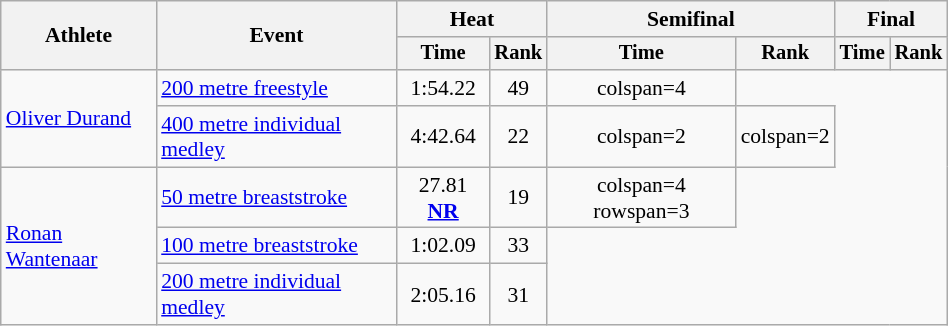<table class="wikitable" style="text-align:center; font-size:90%; width:50%;">
<tr>
<th rowspan="2">Athlete</th>
<th rowspan="2">Event</th>
<th colspan="2">Heat</th>
<th colspan="2">Semifinal</th>
<th colspan="2">Final</th>
</tr>
<tr style="font-size:95%">
<th>Time</th>
<th>Rank</th>
<th>Time</th>
<th>Rank</th>
<th>Time</th>
<th>Rank</th>
</tr>
<tr align=center>
<td align=left  rowspan=2><a href='#'>Oliver Durand</a></td>
<td align=left><a href='#'>200 metre freestyle</a></td>
<td>1:54.22</td>
<td>49</td>
<td>colspan=4 </td>
</tr>
<tr align=center>
<td align=left><a href='#'>400 metre individual medley</a></td>
<td>4:42.64</td>
<td>22</td>
<td>colspan=2 </td>
<td>colspan=2 </td>
</tr>
<tr align=center>
<td align=left rowspan=3><a href='#'>Ronan Wantenaar</a></td>
<td align=left><a href='#'>50 metre breaststroke</a></td>
<td>27.81 <strong><a href='#'>NR</a></strong></td>
<td>19</td>
<td>colspan=4   rowspan=3</td>
</tr>
<tr align=center>
<td align=left><a href='#'>100 metre breaststroke</a></td>
<td>1:02.09</td>
<td>33</td>
</tr>
<tr align=center>
<td align=left><a href='#'>200 metre individual medley</a></td>
<td>2:05.16</td>
<td>31</td>
</tr>
</table>
